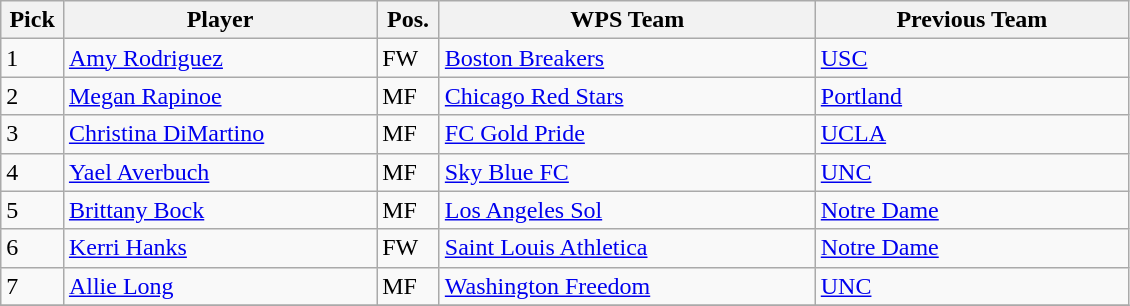<table class="wikitable">
<tr>
<th width="5%">Pick</th>
<th width="25%">Player</th>
<th width="5%">Pos.</th>
<th width="30%">WPS Team</th>
<th width="25%">Previous Team</th>
</tr>
<tr>
<td>1</td>
<td><a href='#'>Amy Rodriguez</a></td>
<td>FW</td>
<td><a href='#'>Boston Breakers</a></td>
<td><a href='#'>USC</a></td>
</tr>
<tr>
<td>2</td>
<td><a href='#'>Megan Rapinoe</a></td>
<td>MF</td>
<td><a href='#'>Chicago Red Stars</a></td>
<td><a href='#'>Portland</a></td>
</tr>
<tr>
<td>3</td>
<td><a href='#'>Christina DiMartino</a></td>
<td>MF</td>
<td><a href='#'>FC Gold Pride</a></td>
<td><a href='#'>UCLA</a></td>
</tr>
<tr>
<td>4</td>
<td><a href='#'>Yael Averbuch</a></td>
<td>MF</td>
<td><a href='#'>Sky Blue FC</a></td>
<td><a href='#'>UNC</a></td>
</tr>
<tr>
<td>5</td>
<td><a href='#'>Brittany Bock</a></td>
<td>MF</td>
<td><a href='#'>Los Angeles Sol</a></td>
<td><a href='#'>Notre Dame</a></td>
</tr>
<tr>
<td>6</td>
<td><a href='#'>Kerri Hanks</a></td>
<td>FW</td>
<td><a href='#'>Saint Louis Athletica</a></td>
<td><a href='#'>Notre Dame</a></td>
</tr>
<tr>
<td>7</td>
<td><a href='#'>Allie Long</a></td>
<td>MF</td>
<td><a href='#'>Washington Freedom</a></td>
<td><a href='#'>UNC</a></td>
</tr>
<tr>
</tr>
</table>
